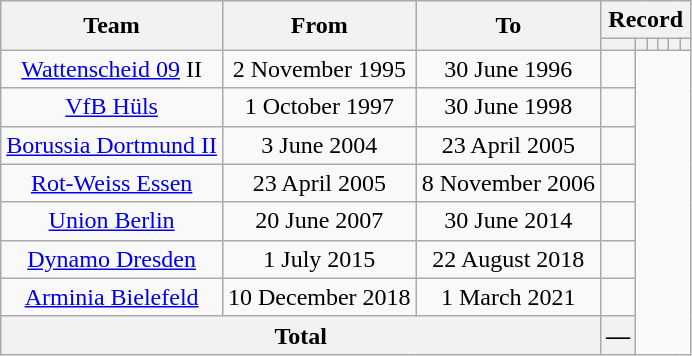<table class=wikitable style=text-align:center>
<tr>
<th rowspan="2">Team</th>
<th rowspan="2">From</th>
<th rowspan="2">To</th>
<th colspan="8">Record</th>
</tr>
<tr>
<th></th>
<th></th>
<th></th>
<th></th>
<th></th>
<th></th>
</tr>
<tr>
<td><a href='#'>Wattenscheid 09</a> II</td>
<td>2 November 1995</td>
<td>30 June 1996<br></td>
<td></td>
</tr>
<tr>
<td><a href='#'>VfB Hüls</a></td>
<td>1 October 1997</td>
<td>30 June 1998<br></td>
<td></td>
</tr>
<tr>
<td><a href='#'>Borussia Dortmund II</a></td>
<td>3 June 2004</td>
<td>23 April 2005<br></td>
<td></td>
</tr>
<tr>
<td><a href='#'>Rot-Weiss Essen</a></td>
<td>23 April 2005</td>
<td>8 November 2006<br></td>
<td> <br></td>
</tr>
<tr>
<td><a href='#'>Union Berlin</a></td>
<td>20 June 2007</td>
<td>30 June 2014<br></td>
<td> <br></td>
</tr>
<tr>
<td><a href='#'>Dynamo Dresden</a></td>
<td>1 July 2015</td>
<td>22 August 2018<br></td>
<td></td>
</tr>
<tr>
<td><a href='#'>Arminia Bielefeld</a></td>
<td>10 December 2018</td>
<td>1 March 2021<br></td>
<td></td>
</tr>
<tr>
<th colspan=3>Total<br></th>
<th>—</th>
</tr>
</table>
